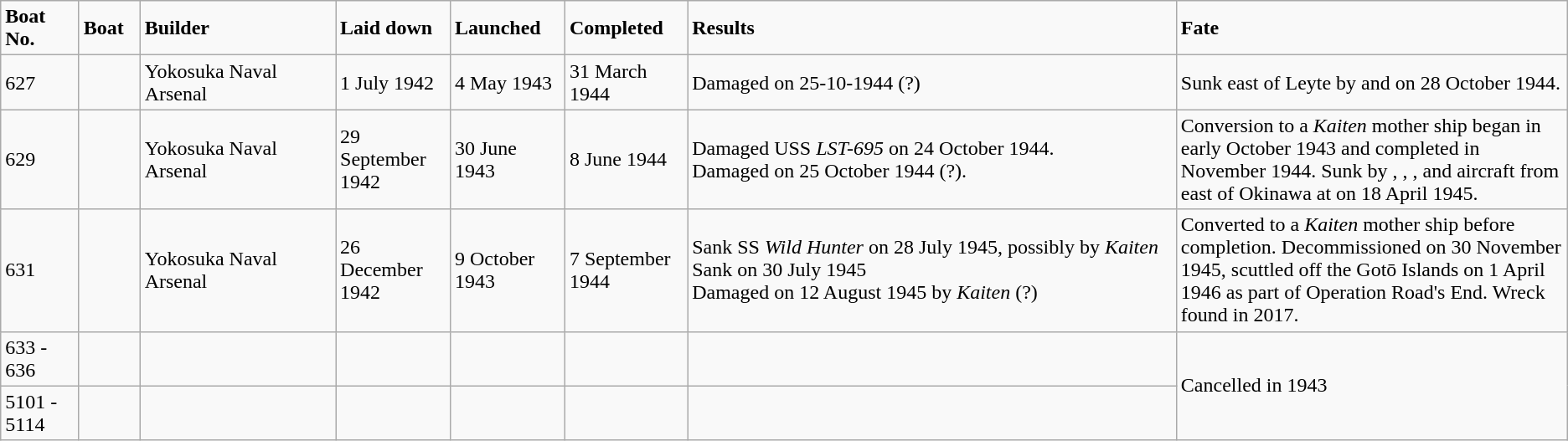<table class="wikitable">
<tr>
<td style="width:4%;"><strong>Boat No.</strong></td>
<td style="width:3%;"><strong>Boat</strong></td>
<td style="width:10%;"><strong>Builder</strong></td>
<td style="width:5%;"><strong>Laid down</strong></td>
<td style="width:5%;"><strong>Launched</strong></td>
<td style="width:5%;"><strong>Completed</strong></td>
<td style="width:25%;"><strong>Results</strong></td>
<td style="width:20%;"><strong>Fate</strong></td>
</tr>
<tr>
<td>627</td>
<td></td>
<td>Yokosuka Naval Arsenal</td>
<td>1 July 1942</td>
<td>4 May 1943</td>
<td>31 March 1944</td>
<td>Damaged  on 25-10-1944 (?)</td>
<td>Sunk east of Leyte by  and  on 28 October 1944.</td>
</tr>
<tr>
<td>629</td>
<td></td>
<td>Yokosuka Naval Arsenal</td>
<td>29 September 1942</td>
<td>30 June 1943</td>
<td>8 June 1944</td>
<td>Damaged USS <em>LST-695</em> on 24 October 1944.<br>Damaged  on 25 October 1944 (?).</td>
<td>Conversion to a <em>Kaiten</em> mother ship began in early October 1943 and completed in November 1944. Sunk by , , ,  and aircraft from  east of Okinawa at  on 18 April 1945.</td>
</tr>
<tr>
<td>631</td>
<td></td>
<td>Yokosuka Naval Arsenal</td>
<td>26 December 1942</td>
<td>9 October 1943</td>
<td>7 September 1944</td>
<td>Sank SS <em>Wild Hunter</em> on 28 July 1945, possibly by <em>Kaiten</em><br>Sank  on 30 July 1945<br>Damaged  on 12 August 1945 by <em>Kaiten</em> (?)</td>
<td>Converted to a <em>Kaiten</em> mother ship before completion. Decommissioned on 30 November 1945, scuttled off the Gotō Islands on 1 April 1946 as part of Operation Road's End. Wreck found in 2017.</td>
</tr>
<tr>
<td>633 - 636</td>
<td></td>
<td></td>
<td></td>
<td></td>
<td></td>
<td></td>
<td rowspan="2">Cancelled in 1943</td>
</tr>
<tr>
<td>5101 - 5114</td>
<td></td>
<td></td>
<td></td>
<td></td>
<td></td>
<td></td>
</tr>
</table>
